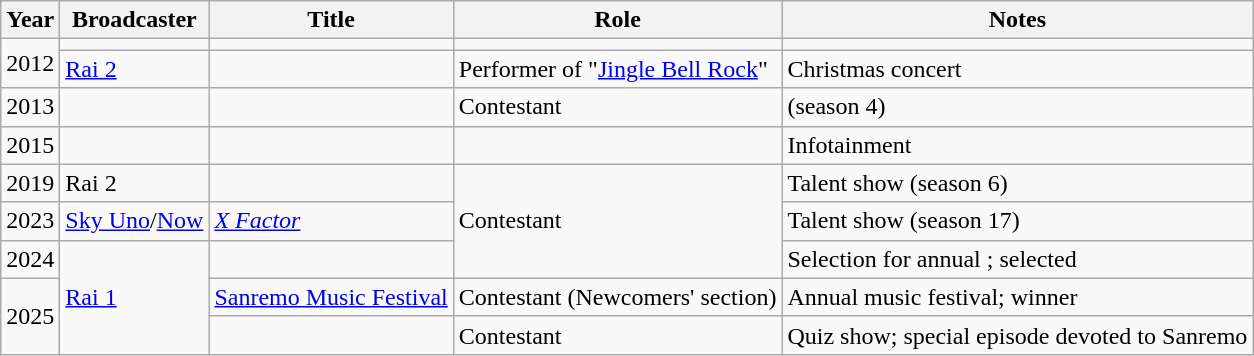<table class="wikitable plainrowheaders sortable">
<tr>
<th scope="col">Year</th>
<th scope="col">Broadcaster</th>
<th scope="col">Title</th>
<th scope="col">Role</th>
<th scope="col" class="unsortable">Notes</th>
</tr>
<tr>
<td rowspan="2">2012</td>
<td></td>
<td></td>
<td></td>
<td></td>
</tr>
<tr>
<td><a href='#'>Rai 2</a></td>
<td></td>
<td>Performer of "<a href='#'>Jingle Bell Rock</a>"</td>
<td>Christmas concert</td>
</tr>
<tr>
<td>2013</td>
<td></td>
<td></td>
<td>Contestant</td>
<td> (season 4)</td>
</tr>
<tr>
<td>2015</td>
<td></td>
<td></td>
<td></td>
<td>Infotainment</td>
</tr>
<tr>
<td>2019</td>
<td>Rai 2</td>
<td></td>
<td rowspan="3">Contestant</td>
<td>Talent show (season 6)</td>
</tr>
<tr>
<td>2023</td>
<td><a href='#'>Sky Uno</a>/<a href='#'>Now</a></td>
<td><em><a href='#'>X Factor</a></em></td>
<td>Talent show (season 17)</td>
</tr>
<tr>
<td>2024</td>
<td rowspan="3"><a href='#'>Rai 1</a></td>
<td></td>
<td>Selection for annual ; selected</td>
</tr>
<tr>
<td rowspan="2">2025</td>
<td><a href='#'>Sanremo Music Festival</a></td>
<td>Contestant (Newcomers' section)</td>
<td>Annual music festival; winner</td>
</tr>
<tr>
<td></td>
<td>Contestant</td>
<td>Quiz show; special episode devoted to Sanremo</td>
</tr>
</table>
